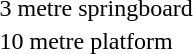<table>
<tr>
<td>3 metre springboard<br></td>
<td></td>
<td></td>
<td></td>
</tr>
<tr>
<td>10 metre platform<br></td>
<td></td>
<td></td>
<td></td>
</tr>
</table>
